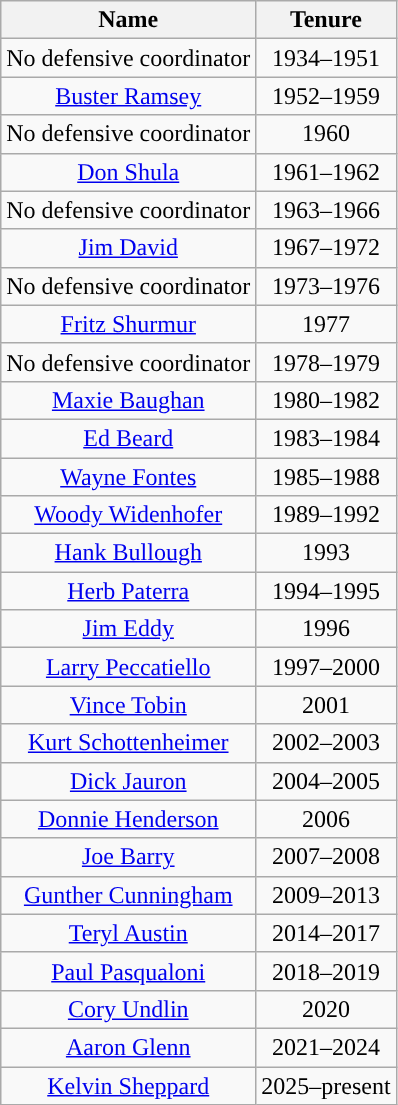<table class="wikitable" style="text-align:center">
<tr>
<th>Name</th>
<th>Tenure</th>
</tr>
<tr>
<td>No defensive coordinator</td>
<td>1934–1951</td>
</tr>
<tr>
<td><a href='#'>Buster Ramsey</a></td>
<td>1952–1959</td>
</tr>
<tr>
<td>No defensive coordinator</td>
<td>1960</td>
</tr>
<tr>
<td><a href='#'>Don Shula</a></td>
<td>1961–1962</td>
</tr>
<tr>
<td>No defensive coordinator</td>
<td>1963–1966</td>
</tr>
<tr>
<td><a href='#'>Jim David</a></td>
<td>1967–1972</td>
</tr>
<tr>
<td>No defensive coordinator</td>
<td>1973–1976</td>
</tr>
<tr>
<td><a href='#'>Fritz Shurmur</a></td>
<td>1977</td>
</tr>
<tr>
<td>No defensive coordinator</td>
<td>1978–1979</td>
</tr>
<tr>
<td><a href='#'>Maxie Baughan</a></td>
<td>1980–1982</td>
</tr>
<tr>
<td><a href='#'>Ed Beard</a></td>
<td>1983–1984</td>
</tr>
<tr>
<td><a href='#'>Wayne Fontes</a></td>
<td>1985–1988</td>
</tr>
<tr>
<td><a href='#'>Woody Widenhofer</a></td>
<td>1989–1992</td>
</tr>
<tr>
<td><a href='#'>Hank Bullough</a></td>
<td>1993</td>
</tr>
<tr>
<td><a href='#'>Herb Paterra</a></td>
<td>1994–1995</td>
</tr>
<tr>
<td><a href='#'>Jim Eddy</a></td>
<td>1996</td>
</tr>
<tr>
<td><a href='#'>Larry Peccatiello</a></td>
<td>1997–2000</td>
</tr>
<tr>
<td><a href='#'>Vince Tobin</a></td>
<td>2001</td>
</tr>
<tr>
<td><a href='#'>Kurt Schottenheimer</a></td>
<td>2002–2003</td>
</tr>
<tr>
<td><a href='#'>Dick Jauron</a></td>
<td>2004–2005</td>
</tr>
<tr>
<td><a href='#'>Donnie Henderson</a></td>
<td>2006</td>
</tr>
<tr>
<td><a href='#'>Joe Barry</a></td>
<td>2007–2008</td>
</tr>
<tr>
<td><a href='#'>Gunther Cunningham</a></td>
<td>2009–2013</td>
</tr>
<tr>
<td><a href='#'>Teryl Austin</a></td>
<td>2014–2017</td>
</tr>
<tr>
<td><a href='#'>Paul Pasqualoni</a></td>
<td>2018–2019</td>
</tr>
<tr>
<td><a href='#'>Cory Undlin</a></td>
<td>2020</td>
</tr>
<tr>
<td><a href='#'>Aaron Glenn</a></td>
<td>2021–2024</td>
</tr>
<tr>
<td><a href='#'>Kelvin Sheppard</a></td>
<td>2025–present</td>
</tr>
</table>
